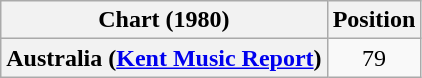<table class="wikitable sortable plainrowheaders" style="text-align:center">
<tr>
<th>Chart (1980)</th>
<th>Position</th>
</tr>
<tr>
<th scope="row">Australia (<a href='#'>Kent Music Report</a>)</th>
<td>79</td>
</tr>
</table>
